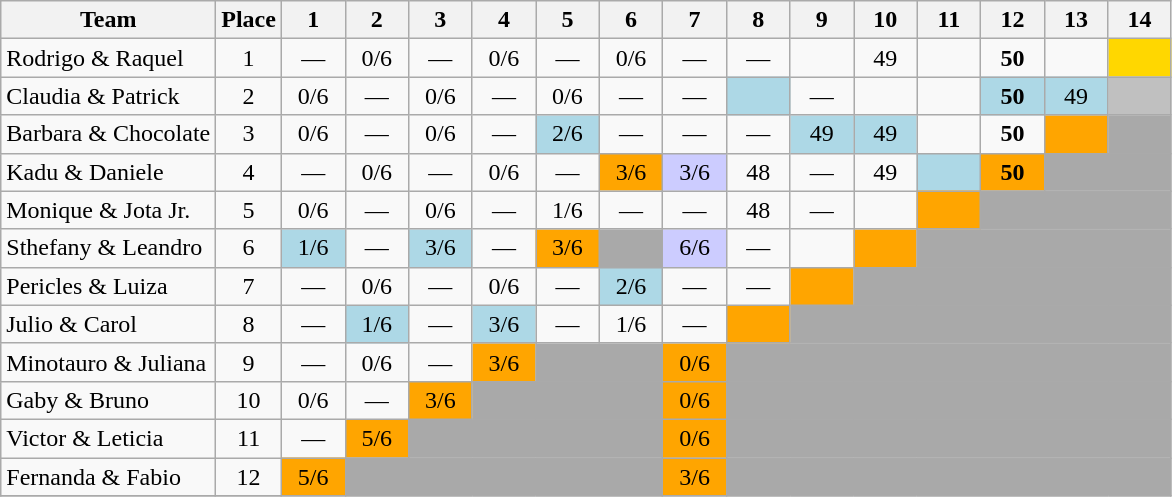<table class="wikitable" style="text-align:center" align="center">
<tr>
<th>Team</th>
<th>Place</th>
<th width=35>1</th>
<th width=35>2</th>
<th width=35>3</th>
<th width=35>4</th>
<th width=35>5</th>
<th width=35>6</th>
<th width=35>7</th>
<th width=35>8</th>
<th width=35>9</th>
<th width=35>10</th>
<th width=35>11</th>
<th width=35>12</th>
<th width=35>13</th>
<th width=35>14</th>
</tr>
<tr>
<td align="left">Rodrigo & Raquel</td>
<td>1</td>
<td>—</td>
<td>0/6</td>
<td>—</td>
<td>0/6</td>
<td>—</td>
<td>0/6</td>
<td>—</td>
<td>—</td>
<td><strong></strong></td>
<td>49</td>
<td><em></em></td>
<td><strong>50</strong></td>
<td><strong></strong></td>
<td bgcolor="FFD700"><em></em></td>
</tr>
<tr>
<td align="left">Claudia & Patrick</td>
<td>2</td>
<td>0/6</td>
<td>—</td>
<td>0/6</td>
<td>—</td>
<td>0/6</td>
<td>—</td>
<td>—</td>
<td bgcolor="ADD8E6"><strong></strong></td>
<td>—</td>
<td><strong></strong></td>
<td><strong></strong></td>
<td bgcolor="ADD8E6"><strong>50</strong></td>
<td bgcolor="ADD8E6">49</td>
<td bgcolor="C0C0C0"><strong></strong></td>
</tr>
<tr>
<td align="left">Barbara & Chocolate</td>
<td>3</td>
<td>0/6</td>
<td>—</td>
<td>0/6</td>
<td>—</td>
<td bgcolor="ADD8E6">2/6</td>
<td>—</td>
<td>—</td>
<td>—</td>
<td bgcolor="ADD8E6">49</td>
<td bgcolor="ADD8E6">49</td>
<td><strong></strong></td>
<td><strong>50</strong></td>
<td bgcolor="FFA500"><em></em></td>
<td bgcolor="A9A9A9"></td>
</tr>
<tr>
<td align="left">Kadu & Daniele</td>
<td>4</td>
<td>—</td>
<td>0/6</td>
<td>—</td>
<td>0/6</td>
<td>—</td>
<td bgcolor="FFA500">3/6</td>
<td bgcolor="CCCCFF">3/6</td>
<td>48</td>
<td>—</td>
<td>49</td>
<td bgcolor="ADD8E6"><em></em></td>
<td bgcolor="FFA500"><strong>50</strong></td>
<td bgcolor="A9A9A9" colspan=2></td>
</tr>
<tr>
<td align="left">Monique & Jota Jr.</td>
<td>5</td>
<td>0/6</td>
<td>—</td>
<td>0/6</td>
<td>—</td>
<td>1/6</td>
<td>—</td>
<td>—</td>
<td>48</td>
<td>—</td>
<td><strong></strong></td>
<td bgcolor="FFA500"><em></em></td>
<td bgcolor="A9A9A9" colspan=3></td>
</tr>
<tr>
<td align="left">Sthefany & Leandro</td>
<td>6</td>
<td bgcolor="ADD8E6">1/6</td>
<td>—</td>
<td bgcolor="ADD8E6">3/6</td>
<td>—</td>
<td bgcolor="FFA500">3/6</td>
<td bgcolor="A9A9A9"></td>
<td bgcolor="CCCCFF">6/6</td>
<td>—</td>
<td><strong></strong></td>
<td bgcolor="FFA500"><em></em></td>
<td bgcolor="A9A9A9" colspan=4></td>
</tr>
<tr>
<td align="left">Pericles & Luiza</td>
<td>7</td>
<td>—</td>
<td>0/6</td>
<td>—</td>
<td>0/6</td>
<td>—</td>
<td bgcolor="ADD8E6">2/6</td>
<td>—</td>
<td>—</td>
<td bgcolor="FFA500"><em></em></td>
<td bgcolor="A9A9A9" colspan=5></td>
</tr>
<tr>
<td align="left">Julio & Carol</td>
<td>8</td>
<td>—</td>
<td bgcolor="ADD8E6">1/6</td>
<td>—</td>
<td bgcolor="ADD8E6">3/6</td>
<td>—</td>
<td>1/6</td>
<td>—</td>
<td bgcolor="FFA500"><em></em></td>
<td bgcolor="A9A9A9" colspan=6></td>
</tr>
<tr>
<td align="left">Minotauro & Juliana</td>
<td>9</td>
<td>—</td>
<td>0/6</td>
<td>—</td>
<td bgcolor="FFA500">3/6</td>
<td bgcolor="A9A9A9" colspan=2></td>
<td bgcolor="FFA500">0/6</td>
<td bgcolor="A9A9A9" colspan=7></td>
</tr>
<tr>
<td align="left">Gaby & Bruno</td>
<td>10</td>
<td>0/6</td>
<td>—</td>
<td bgcolor="FFA500">3/6</td>
<td bgcolor="A9A9A9" colspan=3></td>
<td bgcolor="FFA500">0/6</td>
<td bgcolor="A9A9A9" colspan=7></td>
</tr>
<tr>
<td align="left">Victor & Leticia</td>
<td>11</td>
<td>—</td>
<td bgcolor="FFA500">5/6</td>
<td bgcolor="A9A9A9" colspan=4></td>
<td bgcolor="FFA500">0/6</td>
<td bgcolor="A9A9A9" colspan=7></td>
</tr>
<tr>
<td align="left">Fernanda & Fabio</td>
<td>12</td>
<td bgcolor="FFA500">5/6</td>
<td bgcolor="A9A9A9" colspan=5></td>
<td bgcolor="FFA500">3/6</td>
<td bgcolor="A9A9A9" colspan=7></td>
</tr>
<tr>
</tr>
</table>
